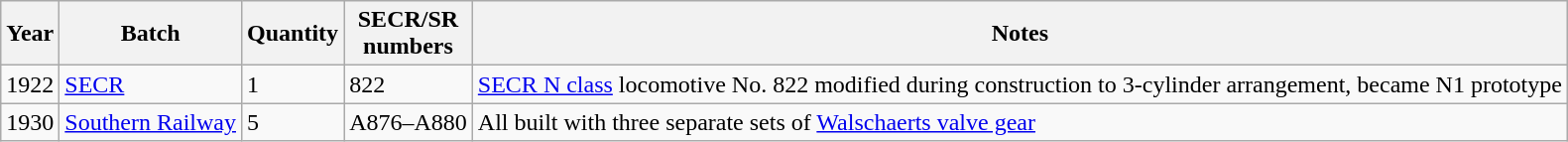<table class="wikitable">
<tr>
<th>Year</th>
<th>Batch</th>
<th>Quantity</th>
<th>SECR/SR<br>numbers</th>
<th>Notes</th>
</tr>
<tr>
<td>1922</td>
<td><a href='#'>SECR</a></td>
<td>1</td>
<td>822</td>
<td><a href='#'>SECR N class</a> locomotive No. 822 modified during construction to 3-cylinder arrangement, became N1 prototype</td>
</tr>
<tr>
<td>1930</td>
<td><a href='#'>Southern Railway</a></td>
<td>5</td>
<td>A876–A880</td>
<td>All built with three separate sets of <a href='#'>Walschaerts valve gear</a></td>
</tr>
</table>
